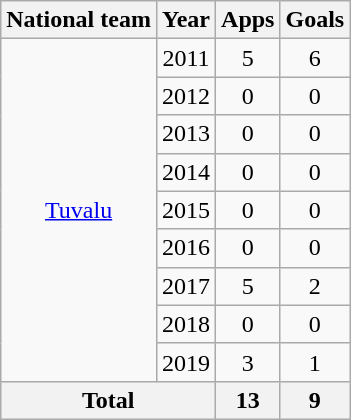<table class="wikitable" style="text-align: center;">
<tr>
<th>National team</th>
<th>Year</th>
<th>Apps</th>
<th>Goals</th>
</tr>
<tr>
<td rowspan="9"><a href='#'>Tuvalu</a></td>
<td>2011</td>
<td>5</td>
<td>6</td>
</tr>
<tr>
<td>2012</td>
<td>0</td>
<td>0</td>
</tr>
<tr>
<td>2013</td>
<td>0</td>
<td>0</td>
</tr>
<tr>
<td>2014</td>
<td>0</td>
<td>0</td>
</tr>
<tr>
<td>2015</td>
<td>0</td>
<td>0</td>
</tr>
<tr>
<td>2016</td>
<td>0</td>
<td>0</td>
</tr>
<tr>
<td>2017</td>
<td>5</td>
<td>2</td>
</tr>
<tr>
<td>2018</td>
<td>0</td>
<td>0</td>
</tr>
<tr>
<td>2019</td>
<td>3</td>
<td>1</td>
</tr>
<tr>
<th colspan="2">Total</th>
<th>13</th>
<th>9</th>
</tr>
</table>
